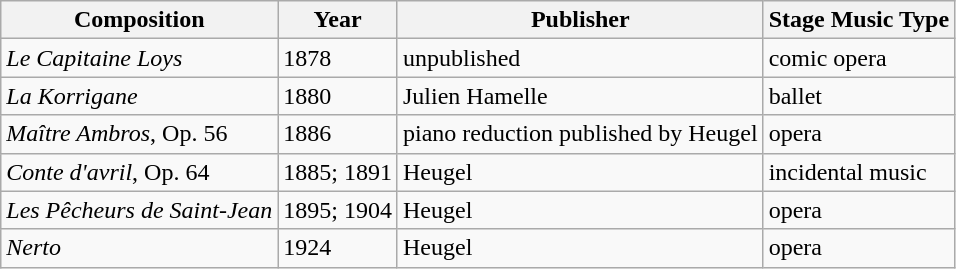<table class="wikitable sortable">
<tr>
<th>Composition</th>
<th>Year</th>
<th>Publisher</th>
<th>Stage Music Type</th>
</tr>
<tr>
<td><em>Le Capitaine Loys</em></td>
<td> 1878</td>
<td>unpublished</td>
<td>comic opera</td>
</tr>
<tr>
<td><em>La Korrigane</em></td>
<td>1880</td>
<td>Julien Hamelle</td>
<td>ballet</td>
</tr>
<tr>
<td><em>Maître Ambros</em>, Op. 56</td>
<td>1886</td>
<td>piano reduction published by Heugel</td>
<td>opera</td>
</tr>
<tr>
<td><em>Conte d'avril</em>, Op. 64</td>
<td>1885; 1891</td>
<td>Heugel</td>
<td>incidental music</td>
</tr>
<tr>
<td><em>Les Pêcheurs de Saint-Jean</em></td>
<td>1895; 1904</td>
<td>Heugel</td>
<td>opera</td>
</tr>
<tr>
<td><em>Nerto</em></td>
<td>1924</td>
<td>Heugel</td>
<td>opera</td>
</tr>
</table>
